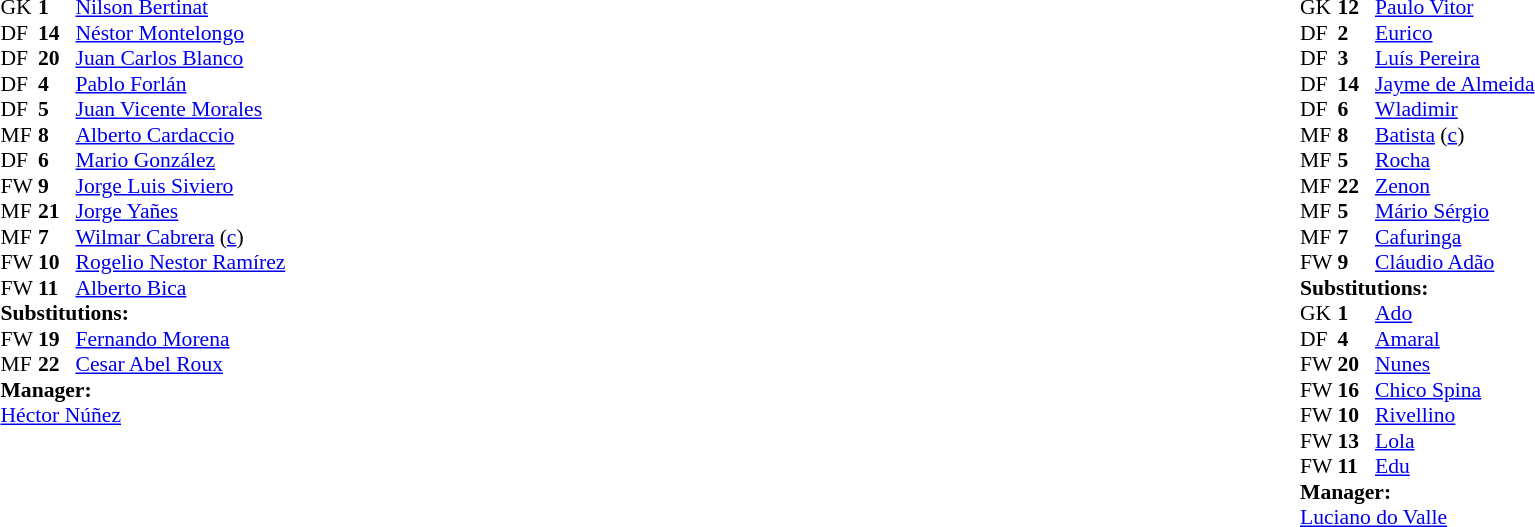<table width="100%">
<tr>
<td valign="top" width="50%"><br><table style="font-size: 90%" cellspacing="0" cellpadding="0">
<tr>
<th width="25"></th>
<th width="25"></th>
</tr>
<tr>
<td>GK</td>
<td><strong>1</strong></td>
<td><a href='#'>Nilson Bertinat</a></td>
</tr>
<tr>
<td>DF</td>
<td><strong>14</strong></td>
<td><a href='#'>Néstor Montelongo</a></td>
</tr>
<tr>
<td>DF</td>
<td><strong>20</strong></td>
<td><a href='#'>Juan Carlos Blanco</a></td>
<td></td>
</tr>
<tr>
<td>DF</td>
<td><strong>4</strong></td>
<td><a href='#'>Pablo Forlán</a></td>
</tr>
<tr>
<td>DF</td>
<td><strong>5</strong></td>
<td><a href='#'>Juan Vicente Morales</a></td>
<td></td>
<td></td>
</tr>
<tr>
<td>MF</td>
<td><strong>8</strong></td>
<td><a href='#'>Alberto Cardaccio</a></td>
<td></td>
<td></td>
</tr>
<tr>
<td>DF</td>
<td><strong>6</strong></td>
<td><a href='#'>Mario González</a></td>
</tr>
<tr>
<td>FW</td>
<td><strong>9</strong></td>
<td><a href='#'>Jorge Luis Siviero</a></td>
</tr>
<tr>
<td>MF</td>
<td><strong>21</strong></td>
<td><a href='#'>Jorge Yañes</a></td>
<td></td>
</tr>
<tr>
<td>MF</td>
<td><strong>7</strong></td>
<td><a href='#'>Wilmar Cabrera</a> (<a href='#'>c</a>)</td>
</tr>
<tr>
<td>FW</td>
<td><strong>10</strong></td>
<td><a href='#'>Rogelio Nestor Ramírez</a></td>
<td></td>
</tr>
<tr>
<td>FW</td>
<td><strong>11</strong></td>
<td><a href='#'>Alberto Bica</a></td>
<td></td>
</tr>
<tr>
<td colspan=4><strong>Substitutions:</strong></td>
</tr>
<tr>
<td>FW</td>
<td><strong>19</strong></td>
<td><a href='#'>Fernando Morena</a></td>
<td></td>
<td></td>
</tr>
<tr>
<td>MF</td>
<td><strong>22</strong></td>
<td><a href='#'>Cesar Abel Roux</a></td>
<td></td>
<td></td>
</tr>
<tr>
<td colspan=4><strong>Manager:</strong></td>
</tr>
<tr>
<td colspan="4"> <a href='#'>Héctor Núñez</a></td>
</tr>
</table>
</td>
<td valign="top" width="50%"><br><table style="font-size: 90%" cellspacing="0" cellpadding="0" align="center">
<tr>
<th width="25"></th>
<th width="25"></th>
</tr>
<tr>
<td>GK</td>
<td><strong>12</strong></td>
<td><a href='#'>Paulo Vitor</a></td>
</tr>
<tr>
<td>DF</td>
<td><strong>2</strong></td>
<td><a href='#'>Eurico</a></td>
</tr>
<tr>
<td>DF</td>
<td><strong>3</strong></td>
<td><a href='#'>Luís Pereira</a></td>
</tr>
<tr>
<td>DF</td>
<td><strong>14</strong></td>
<td><a href='#'>Jayme de Almeida</a></td>
</tr>
<tr>
<td>DF</td>
<td><strong>6</strong></td>
<td><a href='#'>Wladimir</a></td>
<td></td>
</tr>
<tr>
<td>MF</td>
<td><strong>8</strong></td>
<td><a href='#'>Batista</a> (<a href='#'>c</a>)</td>
</tr>
<tr>
<td>MF</td>
<td><strong>5</strong></td>
<td><a href='#'>Rocha</a></td>
<td></td>
<td></td>
</tr>
<tr>
<td>MF</td>
<td><strong>22</strong></td>
<td><a href='#'>Zenon</a></td>
</tr>
<tr>
<td>MF</td>
<td><strong>5</strong></td>
<td><a href='#'>Mário Sérgio</a></td>
<td></td>
<td></td>
</tr>
<tr>
<td>MF</td>
<td><strong>7</strong></td>
<td><a href='#'>Cafuringa</a></td>
</tr>
<tr>
<td>FW</td>
<td><strong>9</strong></td>
<td><a href='#'>Cláudio Adão</a></td>
</tr>
<tr>
<td colspan=4><strong>Substitutions:</strong></td>
</tr>
<tr>
<td>GK</td>
<td><strong>1</strong></td>
<td><a href='#'>Ado</a></td>
</tr>
<tr>
<td>DF</td>
<td><strong>4</strong></td>
<td><a href='#'>Amaral</a></td>
</tr>
<tr>
<td>FW</td>
<td><strong>20</strong></td>
<td><a href='#'>Nunes</a></td>
</tr>
<tr>
<td>FW</td>
<td><strong>16</strong></td>
<td><a href='#'>Chico Spina</a></td>
</tr>
<tr>
<td>FW</td>
<td><strong>10</strong></td>
<td><a href='#'>Rivellino</a></td>
<td></td>
<td></td>
</tr>
<tr>
<td>FW</td>
<td><strong>13</strong></td>
<td><a href='#'>Lola</a></td>
<td></td>
<td></td>
</tr>
<tr>
<td>FW</td>
<td><strong>11</strong></td>
<td><a href='#'>Edu</a></td>
<td></td>
</tr>
<tr>
<td colspan=4><strong>Manager:</strong></td>
</tr>
<tr>
<td colspan="4"><a href='#'>Luciano do Valle</a></td>
</tr>
</table>
</td>
</tr>
</table>
